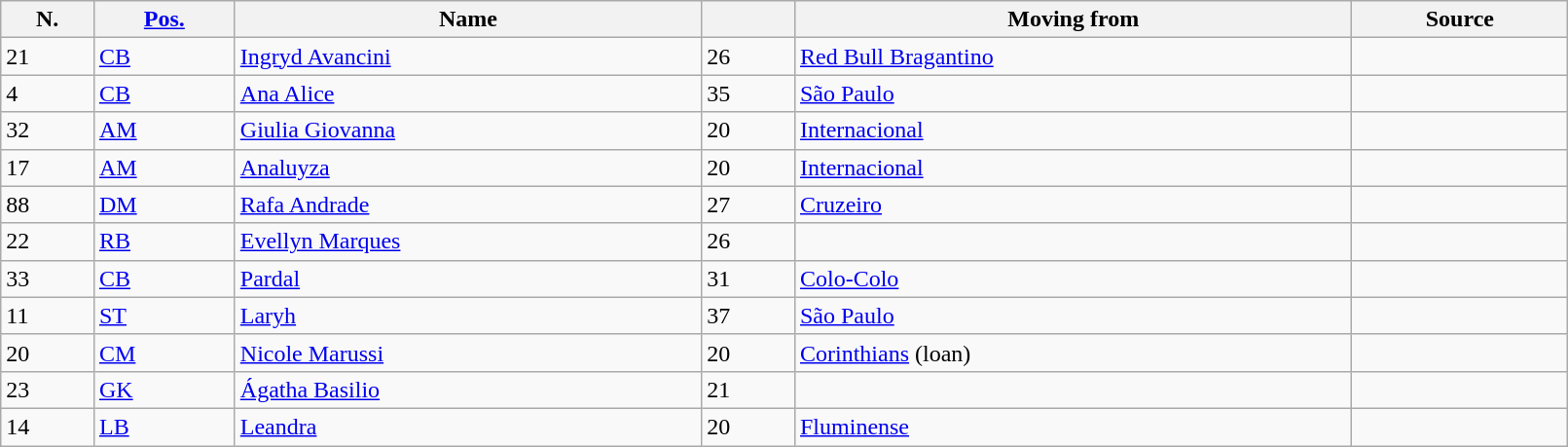<table class="wikitable sortable" style="width:85%; text-align:center; text-align:left;">
<tr>
<th>N.</th>
<th><a href='#'>Pos.</a></th>
<th>Name</th>
<th></th>
<th>Moving from</th>
<th>Source</th>
</tr>
<tr>
<td>21</td>
<td><a href='#'>CB</a></td>
<td style="text-align:left;"> <a href='#'>Ingryd Avancini</a></td>
<td>26</td>
<td style="text-align:left;"> <a href='#'>Red Bull Bragantino</a></td>
<td></td>
</tr>
<tr>
<td>4</td>
<td><a href='#'>CB</a></td>
<td style="text-align:left;"> <a href='#'>Ana Alice</a></td>
<td>35</td>
<td style="text-align:left;"> <a href='#'>São Paulo</a></td>
<td></td>
</tr>
<tr>
<td>32</td>
<td><a href='#'>AM</a></td>
<td style="text-align:left;"> <a href='#'>Giulia Giovanna</a></td>
<td>20</td>
<td style="text-align:left;"> <a href='#'>Internacional</a></td>
<td></td>
</tr>
<tr>
<td>17</td>
<td><a href='#'>AM</a></td>
<td style="text-align:left;"> <a href='#'>Analuyza</a></td>
<td>20</td>
<td style="text-align:left;"> <a href='#'>Internacional</a></td>
<td></td>
</tr>
<tr>
<td>88</td>
<td><a href='#'>DM</a></td>
<td style="text-align:left;"> <a href='#'>Rafa Andrade</a></td>
<td>27</td>
<td style="text-align:left;"> <a href='#'>Cruzeiro</a></td>
<td></td>
</tr>
<tr>
<td>22</td>
<td><a href='#'>RB</a></td>
<td style="text-align:left;"> <a href='#'>Evellyn Marques</a></td>
<td>26</td>
<td style="text-align:left;"> </td>
<td></td>
</tr>
<tr>
<td>33</td>
<td><a href='#'>CB</a></td>
<td style="text-align:left;"> <a href='#'>Pardal</a></td>
<td>31</td>
<td style="text-align:left;"> <a href='#'>Colo-Colo</a></td>
<td></td>
</tr>
<tr>
<td>11</td>
<td><a href='#'>ST</a></td>
<td style="text-align:left;"> <a href='#'>Laryh</a></td>
<td>37</td>
<td style="text-align:left;"> <a href='#'>São Paulo</a></td>
<td></td>
</tr>
<tr>
<td>20</td>
<td><a href='#'>CM</a></td>
<td style="text-align:left;"> <a href='#'>Nicole Marussi</a></td>
<td>20</td>
<td style="text-align:left;"> <a href='#'>Corinthians</a> (loan)</td>
<td></td>
</tr>
<tr>
<td>23</td>
<td><a href='#'>GK</a></td>
<td style="text-align:left;"> <a href='#'>Ágatha Basilio</a></td>
<td>21</td>
<td style="text-align:left;"> </td>
<td></td>
</tr>
<tr>
<td>14</td>
<td><a href='#'>LB</a></td>
<td style="text-align:left;"> <a href='#'>Leandra</a></td>
<td>20</td>
<td style="text-align:left;"> <a href='#'>Fluminense</a></td>
<td></td>
</tr>
</table>
